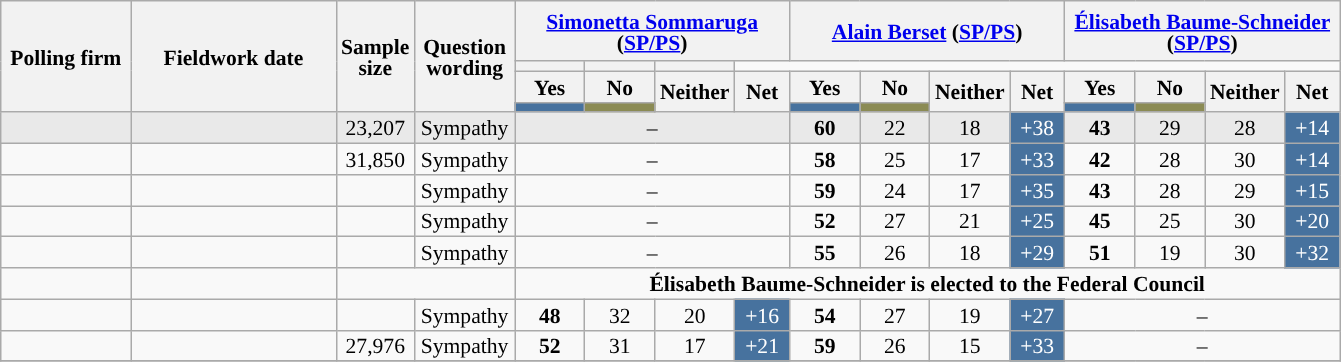<table class="wikitable" style="text-align:center;font-size:90%;line-height:14px;">
<tr style="height:40px;">
<th style="width:80px;" rowspan="4">Polling firm</th>
<th style="width:130px;" rowspan="4">Fieldwork date</th>
<th style="width:35px;" rowspan="4">Sample<br>size</th>
<th style="width:60px;" rowspan="4">Question wording</th>
<th colspan="4"><a href='#'>Simonetta Sommaruga</a> (<a href='#'>SP/PS</a>)</th>
<th colspan="4"><a href='#'>Alain Berset</a> (<a href='#'>SP/PS</a>)</th>
<th colspan="4"><a href='#'>Élisabeth Baume-Schneider</a> (<a href='#'>SP/PS</a>)</th>
</tr>
<tr>
<th style="background:"></th>
<th style="background:"></th>
<th style="background:"></th>
</tr>
<tr>
<th style="width:40px;">Yes</th>
<th style="width:40px;">No</th>
<th style="width:30px;" rowspan="2">Neither</th>
<th style="width:30px;" rowspan="2">Net</th>
<th style="width:40px;">Yes</th>
<th style="width:40px;">No</th>
<th style="width:30px;" rowspan="2">Neither</th>
<th style="width:30px;" rowspan="2">Net</th>
<th style="width:40px;">Yes</th>
<th style="width:40px;">No</th>
<th style="width:30px;" rowspan="2">Neither</th>
<th style="width:30px;" rowspan="2">Net</th>
</tr>
<tr>
<th style="background:#47729E;"></th>
<th style="background:#8B8B54;"></th>
<th style="background:#47729E;"></th>
<th style="background:#8B8B54;"></th>
<th style="background:#47729E;"></th>
<th style="background:#8B8B54;"></th>
</tr>
<tr style="background:#E9E9E9;">
<td></td>
<td></td>
<td>23,207</td>
<td>Sympathy</td>
<td colspan=4>–</td>
<td style="background:#"><strong>60</strong></td>
<td>22</td>
<td>18</td>
<td style="background:#47729E;color:#FFFFFF;">+38</td>
<td style="background:#"><strong>43</strong></td>
<td>29</td>
<td>28</td>
<td style="background:#47729E;color:#FFFFFF;">+14</td>
</tr>
<tr>
<td></td>
<td></td>
<td>31,850</td>
<td>Sympathy</td>
<td colspan=4>–</td>
<td style="background:#"><strong>58</strong></td>
<td>25</td>
<td>17</td>
<td style="background:#47729E;color:#FFFFFF;">+33</td>
<td style="background:#"><strong>42</strong></td>
<td>28</td>
<td>30</td>
<td style="background:#47729E;color:#FFFFFF;">+14</td>
</tr>
<tr>
<td></td>
<td></td>
<td></td>
<td>Sympathy</td>
<td colspan=4>–</td>
<td style="background:#"><strong>59</strong></td>
<td>24</td>
<td>17</td>
<td style="background:#47729E;color:#FFFFFF;">+35</td>
<td style="background:#"><strong>43</strong></td>
<td>28</td>
<td>29</td>
<td style="background:#47729E;color:#FFFFFF;">+15</td>
</tr>
<tr>
<td></td>
<td></td>
<td></td>
<td>Sympathy</td>
<td colspan=4>–</td>
<td style="background:#"><strong>52</strong></td>
<td>27</td>
<td>21</td>
<td style="background:#47729E;color:#FFFFFF;">+25</td>
<td style="background:#"><strong>45</strong></td>
<td>25</td>
<td>30</td>
<td style="background:#47729E;color:#FFFFFF;">+20</td>
</tr>
<tr>
<td></td>
<td></td>
<td></td>
<td>Sympathy</td>
<td colspan=4>–</td>
<td style="background:#"><strong>55</strong></td>
<td>26</td>
<td>18</td>
<td style="background:#47729E;color:#FFFFFF;">+29</td>
<td style="background:#"><strong>51</strong></td>
<td>19</td>
<td>30</td>
<td style="background:#47729E;color:#FFFFFF;">+32</td>
</tr>
<tr>
<td></td>
<td></td>
<td colspan=2></td>
<td colspan=12><strong>Élisabeth Baume-Schneider is elected to the Federal Council</strong></td>
</tr>
<tr>
<td></td>
<td></td>
<td></td>
<td>Sympathy</td>
<td style="background:#"><strong>48</strong></td>
<td>32</td>
<td>20</td>
<td style="background:#47729E;color:#FFFFFF;">+16</td>
<td style="background:#"><strong>54</strong></td>
<td>27</td>
<td>19</td>
<td style="background:#47729E;color:#FFFFFF;">+27</td>
<td colspan=4>–</td>
</tr>
<tr>
<td></td>
<td></td>
<td>27,976</td>
<td>Sympathy</td>
<td style="background:#"><strong>52</strong></td>
<td>31</td>
<td>17</td>
<td style="background:#47729E;color:#FFFFFF;">+21</td>
<td style="background:#"><strong>59</strong></td>
<td>26</td>
<td>15</td>
<td style="background:#47729E;color:#FFFFFF;">+33</td>
<td colspan=4>–</td>
</tr>
<tr>
</tr>
</table>
